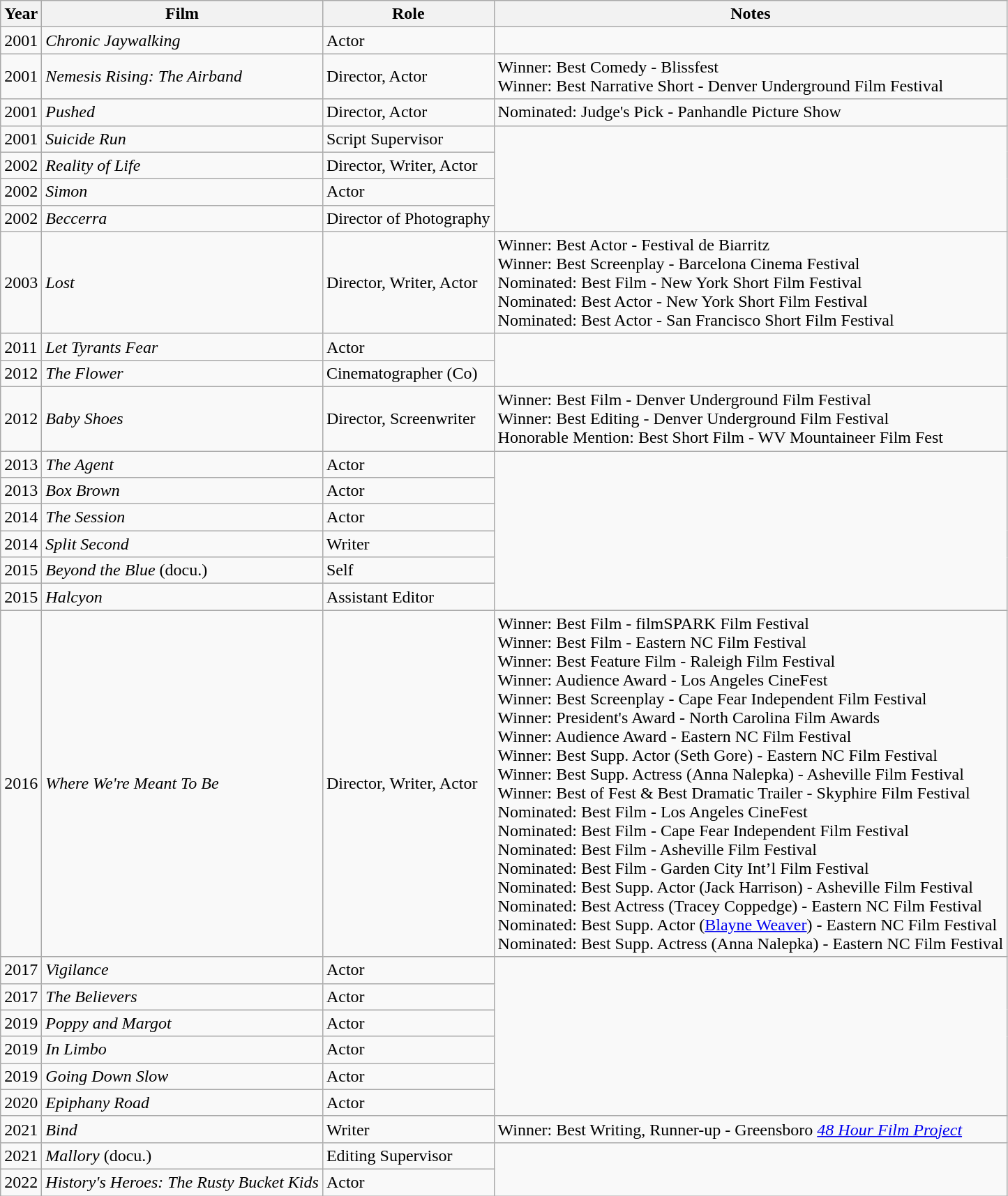<table class="wikitable sortable">
<tr>
<th>Year</th>
<th>Film</th>
<th>Role</th>
<th>Notes</th>
</tr>
<tr>
<td>2001</td>
<td><em>Chronic Jaywalking</em></td>
<td>Actor</td>
</tr>
<tr>
<td>2001</td>
<td><em>Nemesis Rising: The Airband</em></td>
<td>Director, Actor</td>
<td>Winner: Best Comedy - Blissfest<br>Winner: Best Narrative Short - Denver Underground Film Festival</td>
</tr>
<tr>
<td>2001</td>
<td><em>Pushed</em></td>
<td>Director, Actor</td>
<td>Nominated: Judge's Pick - Panhandle Picture Show</td>
</tr>
<tr>
<td>2001</td>
<td><em>Suicide Run</em></td>
<td>Script Supervisor</td>
</tr>
<tr>
<td>2002</td>
<td><em>Reality of Life</em></td>
<td>Director, Writer, Actor</td>
</tr>
<tr>
<td>2002</td>
<td><em>Simon</em></td>
<td>Actor</td>
</tr>
<tr>
<td>2002</td>
<td><em>Beccerra</em></td>
<td>Director of Photography</td>
</tr>
<tr>
<td>2003</td>
<td><em>Lost</em></td>
<td>Director, Writer, Actor</td>
<td>Winner: Best Actor - Festival de Biarritz<br>Winner: Best Screenplay - Barcelona Cinema Festival<br>Nominated: Best Film - New York Short Film Festival<br>Nominated: Best Actor - New York Short Film Festival<br>Nominated: Best Actor - San Francisco Short Film Festival</td>
</tr>
<tr>
<td>2011</td>
<td><em>Let Tyrants Fear</em></td>
<td>Actor</td>
</tr>
<tr>
<td>2012</td>
<td><em>The Flower</em></td>
<td>Cinematographer (Co)</td>
</tr>
<tr>
<td>2012</td>
<td><em>Baby Shoes</em></td>
<td>Director, Screenwriter</td>
<td>Winner: Best Film - Denver Underground Film Festival<br>Winner: Best Editing - Denver Underground Film Festival<br>Honorable Mention: Best Short Film - WV Mountaineer Film Fest</td>
</tr>
<tr>
<td>2013</td>
<td><em>The Agent</em></td>
<td>Actor</td>
</tr>
<tr>
<td>2013</td>
<td><em>Box Brown</em></td>
<td>Actor</td>
</tr>
<tr>
<td>2014</td>
<td><em>The Session</em></td>
<td>Actor</td>
</tr>
<tr>
<td>2014</td>
<td><em>Split Second</em></td>
<td>Writer</td>
</tr>
<tr>
<td>2015</td>
<td><em>Beyond the Blue</em> (docu.)</td>
<td>Self</td>
</tr>
<tr>
<td>2015</td>
<td><em>Halcyon</em></td>
<td>Assistant Editor</td>
</tr>
<tr>
<td>2016</td>
<td><em>Where We're Meant To Be</em></td>
<td>Director, Writer, Actor</td>
<td>Winner: Best Film - filmSPARK Film Festival<br>Winner: Best Film - Eastern NC Film Festival<br>Winner: Best Feature Film - Raleigh Film Festival<br>Winner: Audience Award - Los Angeles CineFest<br>Winner: Best Screenplay - Cape Fear Independent Film Festival<br>Winner: President's Award - North Carolina Film Awards<br>Winner: Audience Award - Eastern NC Film Festival<br>Winner: Best Supp. Actor (Seth Gore) - Eastern NC Film Festival<br>Winner: Best Supp. Actress (Anna Nalepka) - Asheville Film Festival<br>Winner: Best of Fest & Best Dramatic Trailer - Skyphire Film Festival<br>Nominated: Best Film - Los Angeles CineFest<br>Nominated: Best Film - Cape Fear Independent Film Festival<br>Nominated: Best Film - Asheville Film Festival<br>Nominated: Best Film - Garden City Int’l Film Festival<br>Nominated: Best Supp. Actor (Jack Harrison) - Asheville Film Festival<br>Nominated: Best Actress (Tracey Coppedge) - Eastern NC Film Festival<br>Nominated: Best Supp. Actor (<a href='#'>Blayne Weaver</a>) - Eastern NC Film Festival<br>Nominated: Best Supp. Actress (Anna Nalepka) - Eastern NC Film Festival</td>
</tr>
<tr>
<td>2017</td>
<td><em>Vigilance</em></td>
<td>Actor</td>
</tr>
<tr>
<td>2017</td>
<td><em>The Believers</em></td>
<td>Actor</td>
</tr>
<tr>
<td>2019</td>
<td><em>Poppy and Margot</em></td>
<td>Actor</td>
</tr>
<tr>
<td>2019</td>
<td><em>In Limbo</em></td>
<td>Actor</td>
</tr>
<tr>
<td>2019</td>
<td><em>Going Down Slow</em></td>
<td>Actor</td>
</tr>
<tr>
<td>2020</td>
<td><em>Epiphany Road</em></td>
<td>Actor</td>
</tr>
<tr>
<td>2021</td>
<td><em>Bind</em></td>
<td>Writer</td>
<td>Winner: Best Writing, Runner-up - Greensboro <em><a href='#'>48 Hour Film Project</a></em></td>
</tr>
<tr>
<td>2021</td>
<td><em>Mallory</em> (docu.)</td>
<td>Editing Supervisor</td>
</tr>
<tr>
<td>2022</td>
<td><em>History's Heroes: The Rusty Bucket Kids</em></td>
<td>Actor</td>
</tr>
</table>
